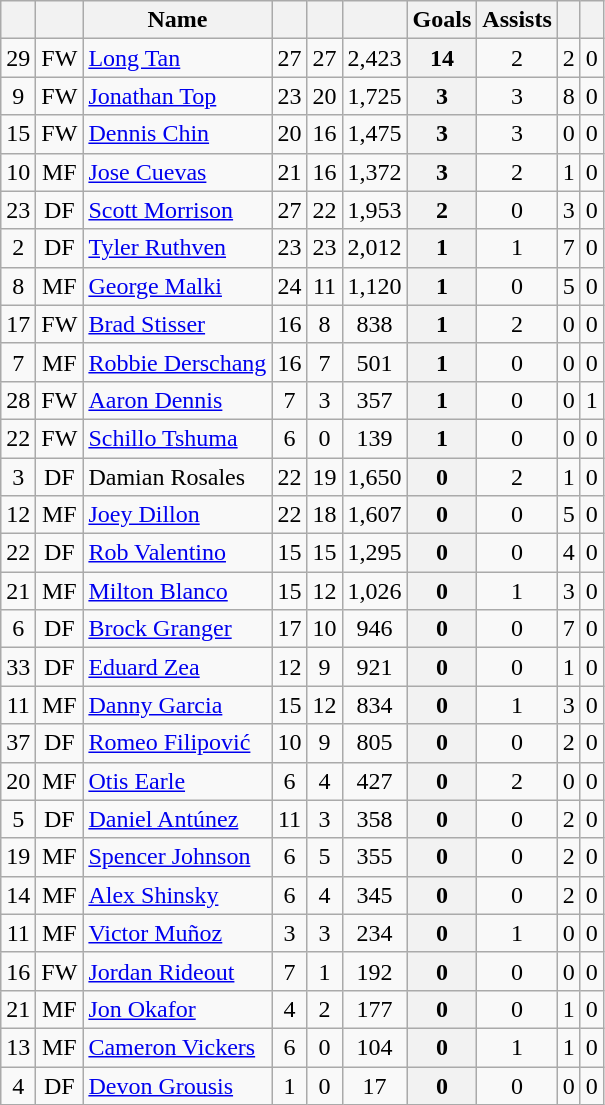<table class="wikitable sortable" style="text-align:center; font-size:100%;">
<tr>
<th></th>
<th></th>
<th>Name</th>
<th></th>
<th></th>
<th></th>
<th>Goals</th>
<th>Assists</th>
<th></th>
<th></th>
</tr>
<tr>
<td>29</td>
<td>FW</td>
<td align=left> <a href='#'>Long Tan</a></td>
<td>27</td>
<td>27</td>
<td>2,423</td>
<th>14</th>
<td>2</td>
<td>2</td>
<td>0</td>
</tr>
<tr>
<td>9</td>
<td>FW</td>
<td align=left>  <a href='#'>Jonathan Top</a></td>
<td>23</td>
<td>20</td>
<td>1,725</td>
<th>3</th>
<td>3</td>
<td>8</td>
<td>0</td>
</tr>
<tr>
<td>15</td>
<td>FW</td>
<td align=left> <a href='#'>Dennis Chin</a></td>
<td>20</td>
<td>16</td>
<td>1,475</td>
<th>3</th>
<td>3</td>
<td>0</td>
<td>0</td>
</tr>
<tr>
<td>10</td>
<td>MF</td>
<td align=left> <a href='#'>Jose Cuevas</a></td>
<td>21</td>
<td>16</td>
<td>1,372</td>
<th>3</th>
<td>2</td>
<td>1</td>
<td>0</td>
</tr>
<tr>
<td>23</td>
<td>DF</td>
<td align=left> <a href='#'>Scott Morrison</a></td>
<td>27</td>
<td>22</td>
<td>1,953</td>
<th>2</th>
<td>0</td>
<td>3</td>
<td>0</td>
</tr>
<tr>
<td>2</td>
<td>DF</td>
<td align=left> <a href='#'>Tyler Ruthven</a></td>
<td>23</td>
<td>23</td>
<td>2,012</td>
<th>1</th>
<td>1</td>
<td>7</td>
<td>0</td>
</tr>
<tr>
<td>8</td>
<td>MF</td>
<td align=left> <a href='#'>George Malki</a></td>
<td>24</td>
<td>11</td>
<td>1,120</td>
<th>1</th>
<td>0</td>
<td>5</td>
<td>0</td>
</tr>
<tr>
<td>17</td>
<td>FW</td>
<td align=left> <a href='#'>Brad Stisser</a></td>
<td>16</td>
<td>8</td>
<td>838</td>
<th>1</th>
<td>2</td>
<td>0</td>
<td>0</td>
</tr>
<tr>
<td>7</td>
<td>MF</td>
<td align=left> <a href='#'>Robbie Derschang</a></td>
<td>16</td>
<td>7</td>
<td>501</td>
<th>1</th>
<td>0</td>
<td>0</td>
<td>0</td>
</tr>
<tr>
<td>28</td>
<td>FW</td>
<td align=left> <a href='#'>Aaron Dennis</a></td>
<td>7</td>
<td>3</td>
<td>357</td>
<th>1</th>
<td>0</td>
<td>0</td>
<td>1</td>
</tr>
<tr>
<td>22</td>
<td>FW</td>
<td align=left> <a href='#'>Schillo Tshuma</a></td>
<td>6</td>
<td>0</td>
<td>139</td>
<th>1</th>
<td>0</td>
<td>0</td>
<td>0</td>
</tr>
<tr>
<td>3</td>
<td>DF</td>
<td align=left> Damian Rosales</td>
<td>22</td>
<td>19</td>
<td>1,650</td>
<th>0</th>
<td>2</td>
<td>1</td>
<td>0</td>
</tr>
<tr>
<td>12</td>
<td>MF</td>
<td align=left> <a href='#'>Joey Dillon</a></td>
<td>22</td>
<td>18</td>
<td>1,607</td>
<th>0</th>
<td>0</td>
<td>5</td>
<td>0</td>
</tr>
<tr>
<td>22</td>
<td>DF</td>
<td align=left> <a href='#'>Rob Valentino</a></td>
<td>15</td>
<td>15</td>
<td>1,295</td>
<th>0</th>
<td>0</td>
<td>4</td>
<td>0</td>
</tr>
<tr>
<td>21</td>
<td>MF</td>
<td align=left> <a href='#'>Milton Blanco</a></td>
<td>15</td>
<td>12</td>
<td>1,026</td>
<th>0</th>
<td>1</td>
<td>3</td>
<td>0</td>
</tr>
<tr>
<td>6</td>
<td>DF</td>
<td align=left> <a href='#'>Brock Granger</a></td>
<td>17</td>
<td>10</td>
<td>946</td>
<th>0</th>
<td>0</td>
<td>7</td>
<td>0</td>
</tr>
<tr>
<td>33</td>
<td>DF</td>
<td align=left> <a href='#'>Eduard Zea</a></td>
<td>12</td>
<td>9</td>
<td>921</td>
<th>0</th>
<td>0</td>
<td>1</td>
<td>0</td>
</tr>
<tr>
<td>11</td>
<td>MF</td>
<td align=left> <a href='#'>Danny Garcia</a></td>
<td>15</td>
<td>12</td>
<td>834</td>
<th>0</th>
<td>1</td>
<td>3</td>
<td>0</td>
</tr>
<tr>
<td>37</td>
<td>DF</td>
<td align=left> <a href='#'>Romeo Filipović</a></td>
<td>10</td>
<td>9</td>
<td>805</td>
<th>0</th>
<td>0</td>
<td>2</td>
<td>0</td>
</tr>
<tr>
<td>20</td>
<td>MF</td>
<td align=left> <a href='#'>Otis Earle</a></td>
<td>6</td>
<td>4</td>
<td>427</td>
<th>0</th>
<td>2</td>
<td>0</td>
<td>0</td>
</tr>
<tr>
<td>5</td>
<td>DF</td>
<td align=left> <a href='#'>Daniel Antúnez</a></td>
<td>11</td>
<td>3</td>
<td>358</td>
<th>0</th>
<td>0</td>
<td>2</td>
<td>0</td>
</tr>
<tr>
<td>19</td>
<td>MF</td>
<td align=left> <a href='#'>Spencer Johnson</a></td>
<td>6</td>
<td>5</td>
<td>355</td>
<th>0</th>
<td>0</td>
<td>2</td>
<td>0</td>
</tr>
<tr>
<td>14</td>
<td>MF</td>
<td align=left> <a href='#'>Alex Shinsky</a></td>
<td>6</td>
<td>4</td>
<td>345</td>
<th>0</th>
<td>0</td>
<td>2</td>
<td>0</td>
</tr>
<tr>
<td>11</td>
<td>MF</td>
<td align=left> <a href='#'>Victor Muñoz</a></td>
<td>3</td>
<td>3</td>
<td>234</td>
<th>0</th>
<td>1</td>
<td>0</td>
<td>0</td>
</tr>
<tr>
<td>16</td>
<td>FW</td>
<td align=left> <a href='#'>Jordan Rideout</a></td>
<td>7</td>
<td>1</td>
<td>192</td>
<th>0</th>
<td>0</td>
<td>0</td>
<td>0</td>
</tr>
<tr>
<td>21</td>
<td>MF</td>
<td align=left> <a href='#'>Jon Okafor</a></td>
<td>4</td>
<td>2</td>
<td>177</td>
<th>0</th>
<td>0</td>
<td>1</td>
<td>0</td>
</tr>
<tr>
<td>13</td>
<td>MF</td>
<td align=left> <a href='#'>Cameron Vickers</a></td>
<td>6</td>
<td>0</td>
<td>104</td>
<th>0</th>
<td>1</td>
<td>1</td>
<td>0</td>
</tr>
<tr>
<td>4</td>
<td>DF</td>
<td align=left> <a href='#'>Devon Grousis</a></td>
<td>1</td>
<td>0</td>
<td>17</td>
<th>0</th>
<td>0</td>
<td>0</td>
<td>0</td>
</tr>
</table>
